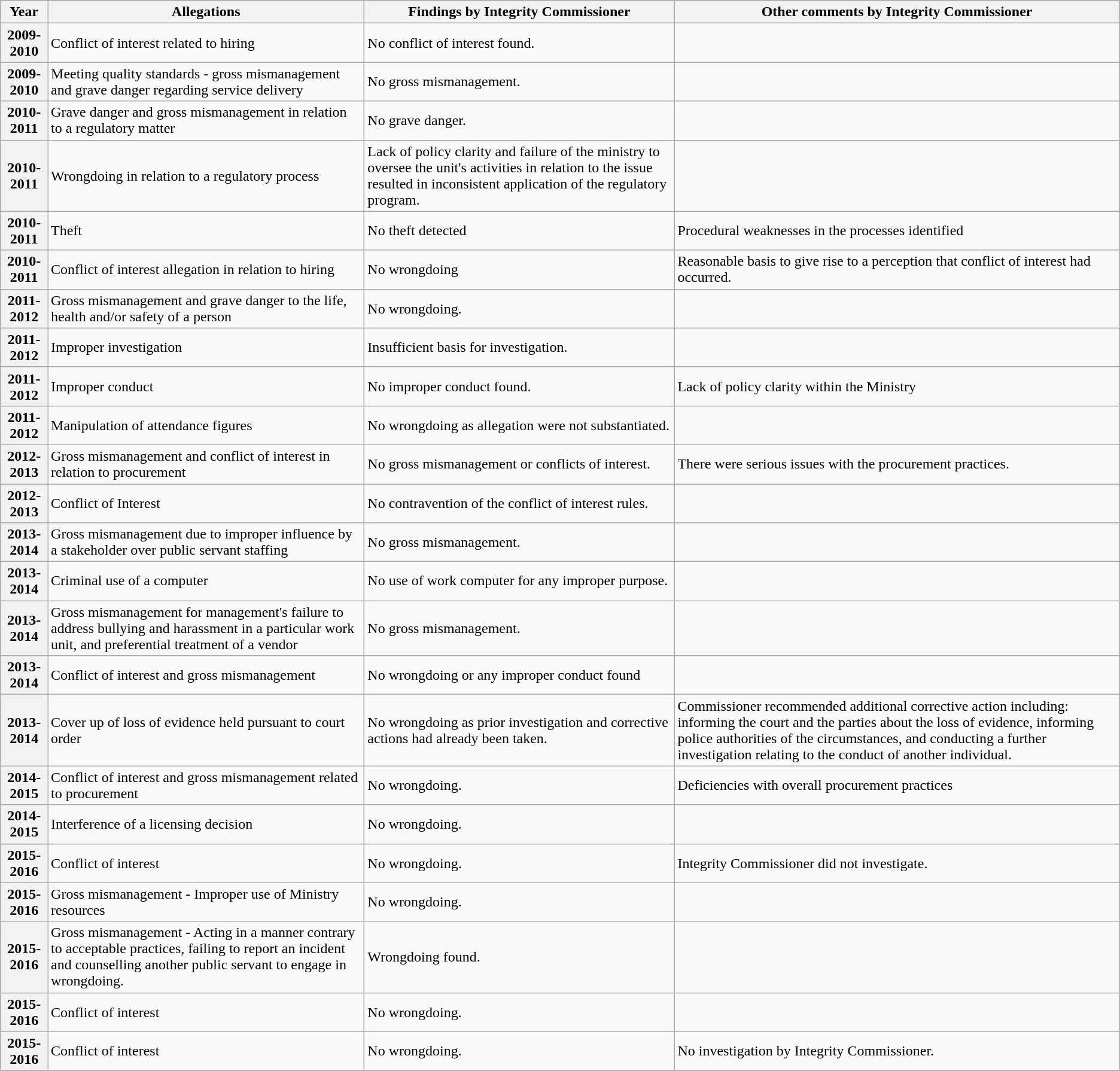<table class="wikitable sortable">
<tr>
<th>Year</th>
<th>Allegations</th>
<th>Findings by Integrity Commissioner</th>
<th>Other comments by Integrity Commissioner</th>
</tr>
<tr>
<th>2009-2010</th>
<td>Conflict of interest related to hiring</td>
<td>No conflict of interest found.</td>
<td></td>
</tr>
<tr>
<th>2009-2010</th>
<td>Meeting quality standards - gross mismanagement and grave danger regarding service delivery</td>
<td>No gross mismanagement.</td>
<td></td>
</tr>
<tr>
<th>2010-2011</th>
<td>Grave danger and gross mismanagement in relation to a regulatory matter</td>
<td>No grave danger.</td>
<td></td>
</tr>
<tr>
<th>2010-2011</th>
<td>Wrongdoing in relation to a regulatory process</td>
<td>Lack of policy clarity and failure of the ministry to oversee the unit's activities in relation to the issue resulted in inconsistent application of the regulatory program.</td>
<td></td>
</tr>
<tr>
<th>2010-2011</th>
<td>Theft</td>
<td>No theft detected</td>
<td>Procedural weaknesses in the processes identified </td>
</tr>
<tr>
<th>2010-2011</th>
<td>Conflict of interest allegation in relation to hiring</td>
<td>No wrongdoing </td>
<td>Reasonable basis to give rise to a perception that conflict of interest had occurred.</td>
</tr>
<tr>
<th>2011-2012</th>
<td>Gross mismanagement and grave danger to the life, health and/or safety of a person</td>
<td>No wrongdoing.</td>
<td></td>
</tr>
<tr>
<th>2011-2012</th>
<td>Improper investigation</td>
<td>Insufficient basis for investigation.</td>
<td></td>
</tr>
<tr>
<th>2011-2012</th>
<td>Improper conduct</td>
<td>No improper conduct found.</td>
<td>Lack of policy clarity within the Ministry </td>
</tr>
<tr>
<th>2011-2012</th>
<td>Manipulation of attendance figures</td>
<td>No wrongdoing as allegation were not substantiated.</td>
<td></td>
</tr>
<tr>
<th>2012-2013</th>
<td>Gross mismanagement and conflict of interest in relation to procurement</td>
<td>No gross mismanagement or conflicts of interest.</td>
<td>There were serious issues with the procurement practices.</td>
</tr>
<tr>
<th>2012-2013</th>
<td>Conflict of Interest</td>
<td>No contravention of the conflict of interest rules.</td>
<td></td>
</tr>
<tr>
<th>2013-2014</th>
<td>Gross mismanagement due to improper influence by a stakeholder over public servant staffing</td>
<td>No gross mismanagement.</td>
<td></td>
</tr>
<tr>
<th>2013-2014</th>
<td>Criminal use of a computer</td>
<td>No use of work computer for any improper purpose.</td>
<td></td>
</tr>
<tr>
<th>2013-2014</th>
<td>Gross mismanagement for management's failure to address bullying and harassment in a particular work unit, and preferential treatment of a vendor</td>
<td>No gross mismanagement.</td>
<td></td>
</tr>
<tr>
<th>2013-2014</th>
<td>Conflict of interest and gross mismanagement</td>
<td>No wrongdoing or any improper conduct found </td>
<td></td>
</tr>
<tr>
<th>2013-2014</th>
<td>Cover up of loss of evidence held pursuant to court order</td>
<td>No wrongdoing as prior investigation and corrective actions had already been taken.</td>
<td>Commissioner recommended additional corrective action including: informing the court and the parties about the loss of evidence, informing police authorities of the circumstances, and conducting a further investigation relating to the conduct of another individual.</td>
</tr>
<tr>
<th>2014-2015</th>
<td>Conflict of interest and gross mismanagement related to procurement</td>
<td>No wrongdoing.</td>
<td>Deficiencies with overall procurement practices</td>
</tr>
<tr>
<th>2014-2015</th>
<td>Interference of a licensing decision</td>
<td>No wrongdoing.</td>
<td></td>
</tr>
<tr>
<th>2015-2016</th>
<td>Conflict of interest</td>
<td>No wrongdoing.</td>
<td>Integrity Commissioner did not investigate.</td>
</tr>
<tr>
<th>2015-2016</th>
<td>Gross mismanagement - Improper use of Ministry resources</td>
<td>No wrongdoing.</td>
<td></td>
</tr>
<tr>
<th>2015-2016</th>
<td>Gross mismanagement - Acting in a manner contrary to acceptable practices, failing to report an incident and counselling another public servant to engage in wrongdoing.</td>
<td>Wrongdoing found.</td>
<td></td>
</tr>
<tr>
<th>2015-2016</th>
<td>Conflict of interest</td>
<td>No wrongdoing.</td>
<td></td>
</tr>
<tr>
<th>2015-2016</th>
<td>Conflict of interest</td>
<td>No wrongdoing.</td>
<td>No investigation by Integrity Commissioner.</td>
</tr>
<tr>
</tr>
</table>
